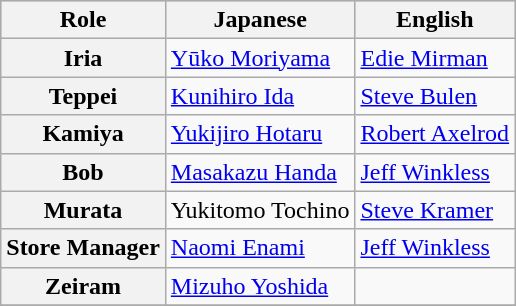<table class="wikitable mw-collapsible">
<tr bgcolor="#CCCCCC">
<th>Role</th>
<th>Japanese</th>
<th>English</th>
</tr>
<tr>
<th>Iria</th>
<td><a href='#'>Yūko Moriyama</a></td>
<td><a href='#'>Edie Mirman</a></td>
</tr>
<tr>
<th>Teppei</th>
<td><a href='#'>Kunihiro Ida</a></td>
<td><a href='#'>Steve Bulen</a></td>
</tr>
<tr>
<th>Kamiya</th>
<td><a href='#'>Yukijiro Hotaru</a></td>
<td><a href='#'>Robert Axelrod</a></td>
</tr>
<tr>
<th>Bob</th>
<td><a href='#'>Masakazu Handa</a></td>
<td><a href='#'>Jeff Winkless</a></td>
</tr>
<tr>
<th>Murata</th>
<td>Yukitomo Tochino</td>
<td><a href='#'>Steve Kramer</a></td>
</tr>
<tr>
<th>Store Manager</th>
<td><a href='#'>Naomi Enami</a></td>
<td><a href='#'>Jeff Winkless</a></td>
</tr>
<tr>
<th>Zeiram</th>
<td><a href='#'>Mizuho Yoshida</a></td>
<td></td>
</tr>
<tr>
</tr>
</table>
